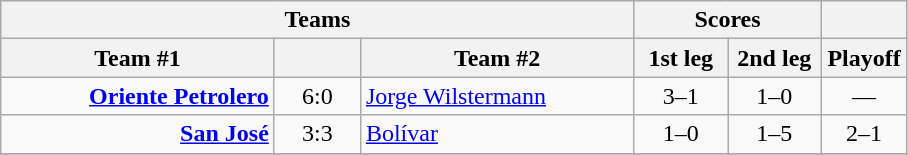<table class="wikitable" style="text-align: center;">
<tr>
<th colspan=3>Teams</th>
<th colspan=2>Scores</th>
<th colspan=1></th>
</tr>
<tr>
<th width="175">Team #1</th>
<th width="50"></th>
<th width="175">Team #2</th>
<th width="55">1st leg</th>
<th width="55">2nd leg</th>
<th width="50">Playoff</th>
</tr>
<tr>
<td style="text-align:right"><strong><a href='#'>Oriente Petrolero</a></strong></td>
<td>6:0</td>
<td style="text-align:left"><a href='#'>Jorge Wilstermann</a></td>
<td>3–1</td>
<td>1–0</td>
<td>—</td>
</tr>
<tr>
<td style="text-align:right"><strong><a href='#'>San José</a></strong></td>
<td>3:3</td>
<td style="text-align:left"><a href='#'>Bolívar</a></td>
<td>1–0</td>
<td>1–5</td>
<td>2–1</td>
</tr>
<tr>
</tr>
</table>
